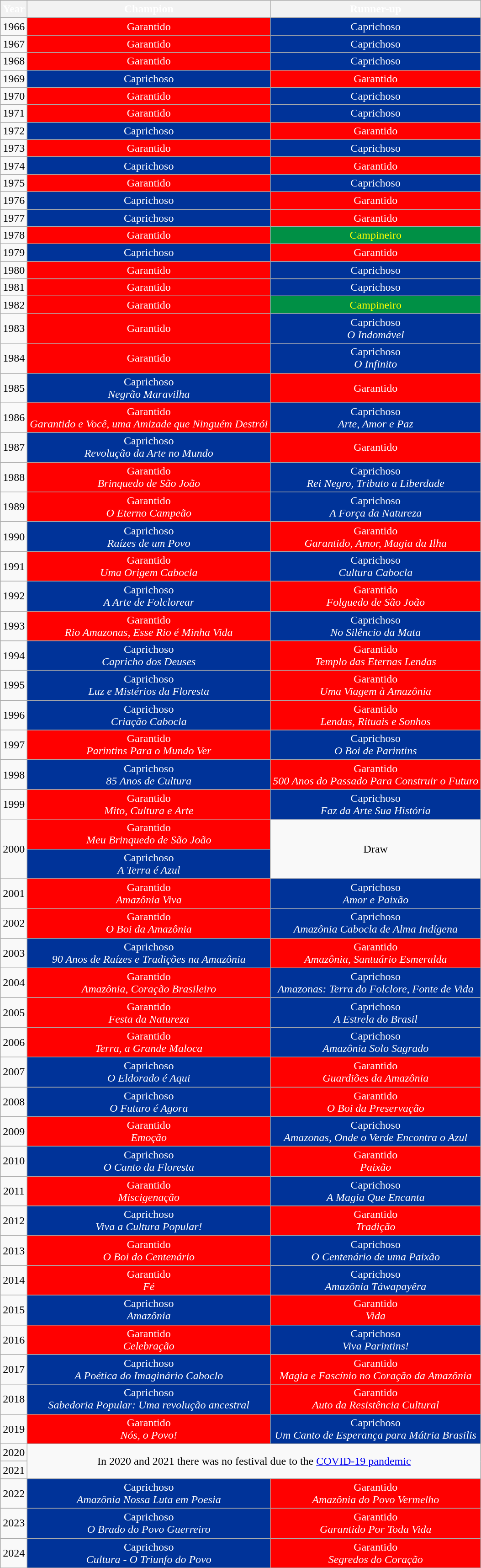<table class="wikitable sortable" style="text-align:center; font-style:normal; color:#fff;">
<tr>
<th>Year</th>
<th>Champion</th>
<th>Runner-up</th>
</tr>
<tr>
<td style="color:#000;">1966</td>
<td style="background:#f00;">Garantido</td>
<td style="background:#003399;">Caprichoso</td>
</tr>
<tr>
<td style="color:#000;">1967</td>
<td style="background:#f00;">Garantido</td>
<td style="background:#003399;">Caprichoso</td>
</tr>
<tr>
<td style="color:#000;">1968</td>
<td style="background:#f00;">Garantido</td>
<td style="background:#003399;">Caprichoso</td>
</tr>
<tr>
<td style="color:#000;">1969</td>
<td style="background:#003399;">Caprichoso</td>
<td style="background:#f00;">Garantido</td>
</tr>
<tr>
<td style="color:#000;">1970</td>
<td style="background:#f00;">Garantido</td>
<td style="background:#003399;">Caprichoso</td>
</tr>
<tr>
<td style="color:#000;">1971</td>
<td style="background:#f00;">Garantido</td>
<td style="background:#003399;">Caprichoso</td>
</tr>
<tr>
<td style="color:#000;">1972</td>
<td style="background:#003399;">Caprichoso</td>
<td style="background:#f00;">Garantido</td>
</tr>
<tr>
<td style="color:#000;">1973</td>
<td style="background:#f00;">Garantido</td>
<td style="background:#003399;">Caprichoso</td>
</tr>
<tr>
<td style="color:#000;">1974</td>
<td style="background:#003399;">Caprichoso</td>
<td style="background:#f00;">Garantido</td>
</tr>
<tr>
<td style="color:#000;">1975</td>
<td style="background:#f00;">Garantido</td>
<td style="background:#003399;">Caprichoso</td>
</tr>
<tr>
<td style="color:#000;">1976</td>
<td style="background:#003399;">Caprichoso</td>
<td style="background:#f00;">Garantido</td>
</tr>
<tr>
<td style="color:#000;">1977</td>
<td style="background:#003399;">Caprichoso</td>
<td style="background:#f00;">Garantido</td>
</tr>
<tr>
<td style="color:#000;">1978</td>
<td style="background:#f00;">Garantido</td>
<td style="background:#009045; color:#ff0;">Campineiro</td>
</tr>
<tr>
<td style="color:#000;">1979</td>
<td style="background:#003399;">Caprichoso</td>
<td style="background:#f00;">Garantido</td>
</tr>
<tr>
<td style="color:#000;">1980</td>
<td style="background:#f00;">Garantido</td>
<td style="background:#003399;">Caprichoso</td>
</tr>
<tr>
<td style="color:#000;">1981</td>
<td style="background:#f00;">Garantido</td>
<td style="background:#003399;">Caprichoso</td>
</tr>
<tr>
<td style="color:#000;">1982</td>
<td style="background:#f00;">Garantido</td>
<td style="background:#009045; color:#ff0;">Campineiro</td>
</tr>
<tr>
<td style="color:#000;">1983</td>
<td style="background:#f00;">Garantido</td>
<td style="background:#003399;">Caprichoso<br><em>O Indomável</em></td>
</tr>
<tr>
<td style="color:#000;">1984</td>
<td style="background:#f00;">Garantido</td>
<td style="background:#003399;">Caprichoso<br><em>O Infinito</em></td>
</tr>
<tr>
<td style="color:#000;">1985</td>
<td style="background:#003399;">Caprichoso<br><em>Negrão Maravilha</em></td>
<td style="background:#f00;">Garantido</td>
</tr>
<tr>
<td style="color:#000;">1986</td>
<td style="background:#f00;">Garantido<br><em>Garantido e Você, uma Amizade que Ninguém Destrói</em></td>
<td style="background:#003399;">Caprichoso<br><em>Arte, Amor e Paz</em></td>
</tr>
<tr>
<td style="color:#000;">1987</td>
<td style="background:#003399;">Caprichoso<br><em>Revolução da Arte no Mundo</em></td>
<td style="background:#f00;">Garantido</td>
</tr>
<tr>
<td style="color:#000;">1988</td>
<td style="background:#f00;">Garantido<br><em>Brinquedo de São João</em></td>
<td style="background:#003399;">Caprichoso<br><em>Rei Negro, Tributo a Liberdade</em></td>
</tr>
<tr>
<td style="color:#000;">1989</td>
<td style="background:#f00;">Garantido<br><em>O Eterno Campeão</em></td>
<td style="background:#003399;">Caprichoso<br><em>A Força da Natureza</em></td>
</tr>
<tr>
<td style="color:#000;">1990</td>
<td style="background:#003399;">Caprichoso<br><em>Raízes de um Povo</em></td>
<td style="background:#f00;">Garantido<br><em>Garantido, Amor, Magia da Ilha</em></td>
</tr>
<tr>
<td style="color:#000;">1991</td>
<td style="background:#f00;">Garantido<br><em>Uma Origem Cabocla</em></td>
<td style="background:#003399;">Caprichoso<br><em>Cultura Cabocla</em></td>
</tr>
<tr>
<td style="color:#000;">1992</td>
<td style="background:#003399;">Caprichoso<br><em>A Arte de Folclorear</em></td>
<td style="background:#f00;">Garantido<br><em>Folguedo de São João</em></td>
</tr>
<tr>
<td style="color:#000;">1993</td>
<td style="background:#f00;">Garantido<br><em>Rio Amazonas, Esse Rio é Minha Vida</em></td>
<td style="background:#003399;">Caprichoso<br><em>No Silêncio da Mata</em></td>
</tr>
<tr>
<td style="color:#000;">1994</td>
<td style="background:#003399;">Caprichoso<br><em>Capricho dos Deuses</em></td>
<td style="background:#f00;">Garantido<br><em>Templo das Eternas Lendas</em></td>
</tr>
<tr>
<td style="color:#000;">1995</td>
<td style="background:#003399;">Caprichoso<br><em>Luz e Mistérios da Floresta</em></td>
<td style="background:#f00;">Garantido<br><em>Uma Viagem à Amazônia</em></td>
</tr>
<tr>
<td style="color:#000;">1996</td>
<td style="background:#003399;">Caprichoso<br><em>Criação Cabocla</em></td>
<td style="background:#f00;">Garantido<br><em>Lendas, Rituais e Sonhos</em></td>
</tr>
<tr>
<td style="color:#000;">1997</td>
<td style="background:#f00;">Garantido<br><em>Parintins Para o Mundo Ver</em></td>
<td style="background:#003399;">Caprichoso<br><em>O Boi de Parintins</em></td>
</tr>
<tr>
<td style="color:#000;">1998</td>
<td style="background:#003399;">Caprichoso<br><em>85 Anos de Cultura</em></td>
<td style="background:#f00;">Garantido<br><em>500 Anos do Passado Para Construir o Futuro</em></td>
</tr>
<tr>
<td style="color:#000;">1999</td>
<td style="background:#f00;">Garantido<br><em>Mito, Cultura e Arte</em></td>
<td style="background:#003399;">Caprichoso<br><em>Faz da Arte Sua História</em></td>
</tr>
<tr>
<td rowspan="2" style="color:#000;">2000</td>
<td style="background:#f00;">Garantido<br><em>Meu Brinquedo de São João</em></td>
<td rowspan="2" style="color:#000;">Draw</td>
</tr>
<tr>
<td style="background:#003399;">Caprichoso<br><em>A Terra é Azul</em></td>
</tr>
<tr>
<td style="color:#000;">2001</td>
<td style="background:#f00;">Garantido<br><em>Amazônia Viva</em></td>
<td style="background:#003399;">Caprichoso<br><em>Amor e Paixão</em></td>
</tr>
<tr>
<td style="color:#000;">2002</td>
<td style="background:#f00;">Garantido<br><em>O Boi da Amazônia</em></td>
<td style="background:#003399;">Caprichoso<br><em>Amazônia Cabocla de Alma Indígena</em></td>
</tr>
<tr>
<td style="color:#000;">2003</td>
<td style="background:#003399;">Caprichoso<br><em>90 Anos de Raízes e Tradições na Amazônia</em></td>
<td style="background:#f00;">Garantido<br><em>Amazônia, Santuário Esmeralda</em></td>
</tr>
<tr>
<td style="color:#000;">2004</td>
<td style="background:#f00;">Garantido<br><em>Amazônia, Coração Brasileiro</em></td>
<td style="background:#003399;">Caprichoso<br><em>Amazonas: Terra do Folclore, Fonte de Vida</em></td>
</tr>
<tr>
<td style="color:#000;">2005</td>
<td style="color:#fff; background:#f00;">Garantido<br><em>Festa da Natureza</em></td>
<td style="background:#003399;">Caprichoso<br><em>A Estrela do Brasil</em></td>
</tr>
<tr>
<td style="color:#000;">2006</td>
<td style="background:#f00;">Garantido<br><em>Terra, a Grande Maloca</em></td>
<td style="background:#003399;">Caprichoso<br><em>Amazônia Solo Sagrado</em></td>
</tr>
<tr>
<td style="color:#000;">2007</td>
<td style="background:#003399;">Caprichoso<br><em>O Eldorado é Aqui</em></td>
<td style="background:#f00;">Garantido<br><em>Guardiões da Amazônia</em></td>
</tr>
<tr>
<td style="color:#000;">2008</td>
<td style="background:#003399;">Caprichoso<br><em>O Futuro é Agora</em></td>
<td style="background:#f00;">Garantido<br><em>O Boi da Preservação</em></td>
</tr>
<tr>
<td style="color:#000;">2009</td>
<td style="background:#f00;">Garantido<br><em>Emoção</em></td>
<td style="background:#003399;">Caprichoso<br><em>Amazonas, Onde o Verde Encontra o Azul</em></td>
</tr>
<tr>
<td style="color:#000;">2010</td>
<td style="background:#003399;">Caprichoso<br><em>O Canto da Floresta</em></td>
<td style="background:#f00;">Garantido<br><em>Paixão</em></td>
</tr>
<tr>
<td style="color:#000;">2011</td>
<td style="background:#f00;">Garantido<br><em>Miscigenação</em></td>
<td style="background:#003399;">Caprichoso<br><em>A Magia Que Encanta</em></td>
</tr>
<tr>
<td style="color:#000;">2012</td>
<td style="background:#003399;">Caprichoso<br><em>Viva a Cultura Popular!</em></td>
<td style="background:#f00;">Garantido<br><em>Tradição</em></td>
</tr>
<tr>
<td style="color:#000;">2013</td>
<td style="background:#f00;">Garantido<br><em>O Boi do Centenário</em></td>
<td style="background:#003399;">Caprichoso<br><em>O Centenário de uma Paixão</em></td>
</tr>
<tr>
<td style="color:#000;">2014</td>
<td style="background:#f00;">Garantido<br><em>Fé</em></td>
<td style="background:#003399;">Caprichoso<br><em>Amazônia Táwapayêra</em></td>
</tr>
<tr>
<td style="color:#000;">2015</td>
<td style="background:#003399;">Caprichoso<br><em>Amazônia</em></td>
<td style="background:#f00;">Garantido<br><em>Vida</em></td>
</tr>
<tr>
<td style="color:#000;">2016</td>
<td style="background:#f00;">Garantido<br><em>Celebração</em></td>
<td style="background:#003399;">Caprichoso<br><em>Viva Parintins!</em></td>
</tr>
<tr>
<td style="color:#000;">2017</td>
<td style="background:#003399;">Caprichoso<br><em>A Poética do Imaginário Caboclo</em></td>
<td style="background:#f00;">Garantido<br><em>Magia e Fascínio no Coração da Amazônia</em></td>
</tr>
<tr>
<td style="color:#000;">2018</td>
<td style="background:#003399;">Caprichoso<br><em>Sabedoria Popular: Uma revolução ancestral</em></td>
<td style="background:#f00;">Garantido<br><em>Auto da Resistência Cultural</em></td>
</tr>
<tr>
<td style="color:#000;">2019</td>
<td style="background:#f00;">Garantido<br><em>Nós, o Povo!</em></td>
<td style="background:#003399;">Caprichoso<br><em>Um Canto de Esperança para Mátria Brasilis</em></td>
</tr>
<tr>
<td style="color:#000;">2020</td>
<td colspan="2" rowspan="2" style="color:#000;">In 2020 and 2021 there was no festival due to the <a href='#'>COVID-19 pandemic</a></td>
</tr>
<tr>
<td style="color:#000;">2021</td>
</tr>
<tr>
<td style="color:#000;">2022</td>
<td style="background:#003399;">Caprichoso<br><em>Amazônia Nossa Luta em Poesia</em></td>
<td style="background:#f00;">Garantido<br><em>Amazônia do Povo Vermelho</em></td>
</tr>
<tr>
<td style="color:#000;">2023</td>
<td style="background:#003399;">Caprichoso<br><em>O Brado do Povo Guerreiro</em></td>
<td style="background:#f00;">Garantido<br><em>Garantido Por Toda Vida</em></td>
</tr>
<tr>
<td style="color:#000;">2024</td>
<td style="background:#003399;">Caprichoso<br><em>Cultura - O Triunfo do Povo</em></td>
<td style="background:#f00;">Garantido<br><em>Segredos do Coração</em></td>
</tr>
</table>
